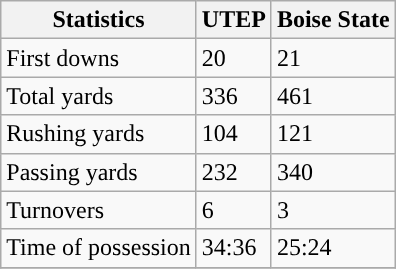<table class="wikitable">
<tr>
<th>Statistics</th>
<th>UTEP</th>
<th>Boise State</th>
</tr>
<tr>
<td>First downs</td>
<td>20</td>
<td>21</td>
</tr>
<tr>
<td>Total yards</td>
<td>336</td>
<td>461</td>
</tr>
<tr>
<td>Rushing yards</td>
<td>104</td>
<td>121</td>
</tr>
<tr>
<td>Passing yards</td>
<td>232</td>
<td>340</td>
</tr>
<tr>
<td>Turnovers</td>
<td>6</td>
<td>3</td>
</tr>
<tr>
<td>Time of possession</td>
<td>34:36</td>
<td>25:24</td>
</tr>
<tr>
</tr>
</table>
